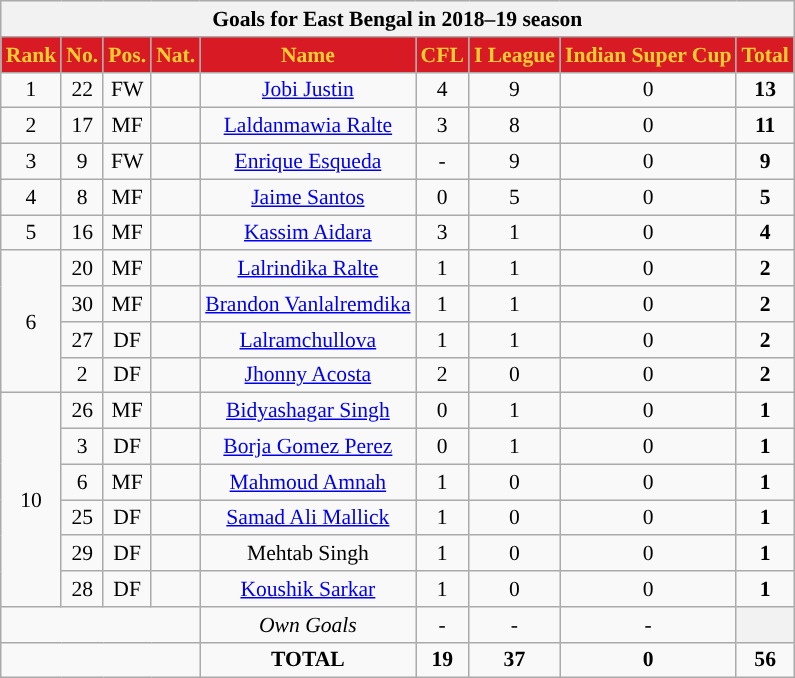<table class="wikitable" style="text-align:center; font-size:90%;">
<tr>
<th colspan="9">Goals for East Bengal in 2018–19 season</th>
</tr>
<tr>
<th style="background:#d71a23; color:#ffcd31; text-align:center;">Rank</th>
<th style="background:#d71a23; color:#ffcd31; text-align:center;">No.</th>
<th style="background:#d71a23; color:#ffcd31; text-align:center;">Pos.</th>
<th style="background:#d71a23; color:#ffcd31; text-align:center;">Nat.</th>
<th style="background:#d71a23; color:#ffcd31; text-align:center;">Name</th>
<th style="background:#d71a23; color:#ffcd31; text-align:center;">CFL</th>
<th style="background:#d71a23; color:#ffcd31; text-align:center;">I League</th>
<th style="background:#d71a23; color:#ffcd31; text-align:center;">Indian Super Cup</th>
<th style="background:#d71a23; color:#ffcd31; text-align:center;">Total</th>
</tr>
<tr>
<td rowspan="1">1</td>
<td>22</td>
<td>FW</td>
<td></td>
<td><a href='#'>Jobi Justin</a></td>
<td>4</td>
<td>9</td>
<td>0</td>
<td><strong>13</strong></td>
</tr>
<tr>
<td>2</td>
<td>17</td>
<td>MF</td>
<td></td>
<td><a href='#'>Laldanmawia Ralte</a></td>
<td>3</td>
<td>8</td>
<td>0</td>
<td><strong>11</strong></td>
</tr>
<tr>
<td>3</td>
<td>9</td>
<td>FW</td>
<td></td>
<td><a href='#'>Enrique Esqueda</a></td>
<td>-</td>
<td>9</td>
<td>0</td>
<td><strong>9</strong></td>
</tr>
<tr>
<td>4</td>
<td>8</td>
<td>MF</td>
<td></td>
<td><a href='#'>Jaime Santos</a></td>
<td>0</td>
<td>5</td>
<td>0</td>
<td><strong>5</strong></td>
</tr>
<tr>
<td>5</td>
<td>16</td>
<td>MF</td>
<td></td>
<td><a href='#'>Kassim Aidara</a></td>
<td>3</td>
<td>1</td>
<td>0</td>
<td><strong>4</strong></td>
</tr>
<tr>
<td rowspan="4">6</td>
<td>20</td>
<td>MF</td>
<td></td>
<td><a href='#'>Lalrindika Ralte</a></td>
<td>1</td>
<td>1</td>
<td>0</td>
<td><strong>2</strong></td>
</tr>
<tr>
<td>30</td>
<td>MF</td>
<td></td>
<td><a href='#'>Brandon Vanlalremdika</a></td>
<td>1</td>
<td>1</td>
<td>0</td>
<td><strong>2</strong></td>
</tr>
<tr>
<td>27</td>
<td>DF</td>
<td></td>
<td><a href='#'>Lalramchullova</a></td>
<td>1</td>
<td>1</td>
<td>0</td>
<td><strong>2</strong></td>
</tr>
<tr>
<td>2</td>
<td>DF</td>
<td></td>
<td><a href='#'>Jhonny Acosta</a></td>
<td>2</td>
<td>0</td>
<td>0</td>
<td><strong>2</strong></td>
</tr>
<tr>
<td rowspan="6">10</td>
<td>26</td>
<td>MF</td>
<td></td>
<td><a href='#'>Bidyashagar Singh</a></td>
<td>0</td>
<td>1</td>
<td>0</td>
<td><strong>1</strong></td>
</tr>
<tr>
<td>3</td>
<td>DF</td>
<td></td>
<td><a href='#'>Borja Gomez Perez</a></td>
<td>0</td>
<td>1</td>
<td>0</td>
<td><strong>1</strong></td>
</tr>
<tr>
<td>6</td>
<td>MF</td>
<td></td>
<td><a href='#'>Mahmoud Amnah</a></td>
<td>1</td>
<td>0</td>
<td>0</td>
<td><strong>1</strong></td>
</tr>
<tr>
<td>25</td>
<td>DF</td>
<td></td>
<td><a href='#'>Samad Ali Mallick</a></td>
<td>1</td>
<td>0</td>
<td>0</td>
<td><strong>1</strong></td>
</tr>
<tr>
<td>29</td>
<td>DF</td>
<td></td>
<td>Mehtab Singh</td>
<td>1</td>
<td>0</td>
<td>0</td>
<td><strong>1</strong></td>
</tr>
<tr>
<td>28</td>
<td>DF</td>
<td></td>
<td><a href='#'>Koushik Sarkar</a></td>
<td>1</td>
<td>0</td>
<td>0</td>
<td><strong>1</strong></td>
</tr>
<tr>
<td colspan="4"></td>
<td><em>Own Goals</em></td>
<td>-</td>
<td>-</td>
<td>-</td>
<th scope="col"></th>
</tr>
<tr>
<td colspan="4"></td>
<td><strong>TOTAL</strong></td>
<td><strong>19</strong></td>
<td><strong>37</strong></td>
<td><strong>0</strong></td>
<td><strong>56</strong></td>
</tr>
</table>
